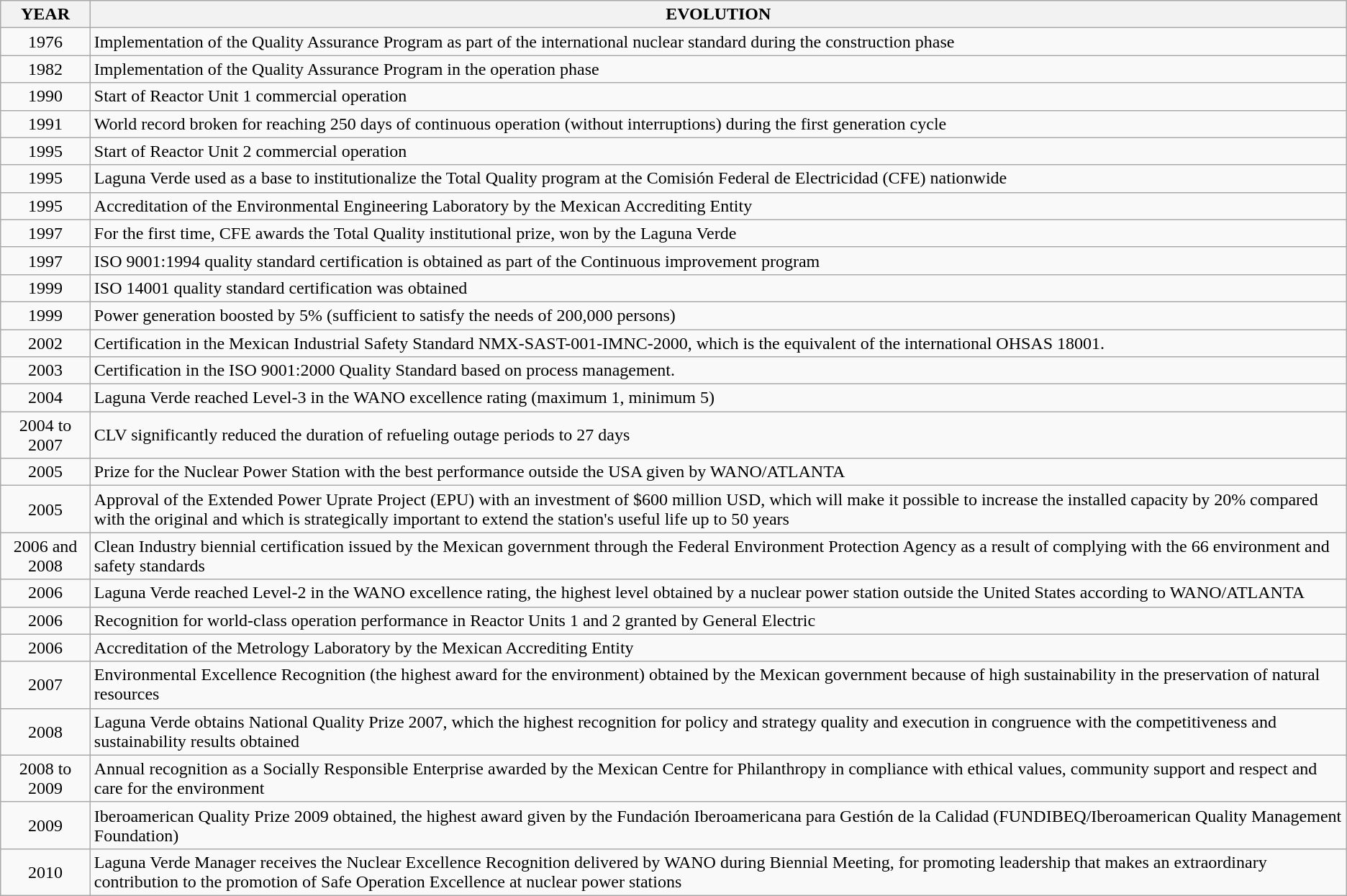<table class="wikitable">
<tr>
<th>YEAR</th>
<th>EVOLUTION</th>
</tr>
<tr>
<td style="text-align:center;">1976</td>
<td>Implementation of the Quality Assurance Program as part of the international nuclear standard during the construction phase</td>
</tr>
<tr>
<td style="text-align:center;">1982</td>
<td>Implementation of the Quality Assurance Program in the operation phase</td>
</tr>
<tr>
<td style="text-align:center;">1990</td>
<td>Start of Reactor Unit 1 commercial operation</td>
</tr>
<tr>
<td style="text-align:center;">1991</td>
<td>World record broken for reaching 250 days of continuous operation (without interruptions) during the first generation cycle</td>
</tr>
<tr>
<td style="text-align:center;">1995</td>
<td>Start of Reactor Unit 2 commercial operation</td>
</tr>
<tr>
<td style="text-align:center;">1995</td>
<td>Laguna Verde used as a base to institutionalize the Total Quality program at the Comisión Federal de Electricidad (CFE) nationwide</td>
</tr>
<tr>
<td style="text-align:center;">1995</td>
<td>Accreditation of the Environmental Engineering Laboratory by the Mexican Accrediting Entity</td>
</tr>
<tr>
<td style="text-align:center;">1997</td>
<td>For the first time, CFE awards the Total Quality institutional prize, won by the Laguna Verde</td>
</tr>
<tr>
<td style="text-align:center;">1997</td>
<td>ISO 9001:1994 quality standard certification is obtained as part of the Continuous  improvement program</td>
</tr>
<tr>
<td style="text-align:center;">1999</td>
<td>ISO 14001 quality standard certification was obtained</td>
</tr>
<tr>
<td style="text-align:center;">1999</td>
<td>Power generation boosted by 5% (sufficient to satisfy the needs of 200,000 persons)</td>
</tr>
<tr>
<td style="text-align:center;">2002</td>
<td>Certification in the Mexican Industrial Safety Standard NMX-SAST-001-IMNC-2000, which is the equivalent of the international OHSAS 18001.</td>
</tr>
<tr>
<td style="text-align:center;">2003</td>
<td>Certification in the ISO 9001:2000 Quality Standard based on process management.</td>
</tr>
<tr>
<td style="text-align:center;">2004</td>
<td>Laguna Verde reached Level-3 in the WANO excellence rating (maximum 1, minimum 5)</td>
</tr>
<tr>
<td style="text-align:center;">2004 to 2007</td>
<td>CLV significantly reduced the duration of refueling outage periods to 27 days</td>
</tr>
<tr>
<td style="text-align:center;">2005</td>
<td>Prize for the Nuclear Power Station with the best performance outside the USA given by WANO/ATLANTA</td>
</tr>
<tr>
<td style="text-align:center;">2005</td>
<td>Approval of the Extended Power Uprate Project (EPU) with an investment of $600 million USD, which will make it possible to increase the installed capacity by 20% compared with the original and which is strategically important to extend the station's useful life up to 50 years</td>
</tr>
<tr>
<td style="text-align:center;">2006 and 2008</td>
<td>Clean Industry biennial certification issued by the Mexican government through the Federal Environment Protection Agency as a result of complying with the 66 environment and safety standards</td>
</tr>
<tr>
<td style="text-align:center;">2006</td>
<td>Laguna Verde reached Level-2 in the WANO excellence rating, the highest level obtained by a nuclear power station outside the United States according to WANO/ATLANTA</td>
</tr>
<tr>
<td style="text-align:center;">2006</td>
<td>Recognition for world-class operation performance in Reactor Units 1 and 2 granted by General Electric</td>
</tr>
<tr>
<td style="text-align:center;">2006</td>
<td>Accreditation of the Metrology Laboratory by the Mexican Accrediting Entity</td>
</tr>
<tr>
<td style="text-align:center;">2007</td>
<td>Environmental Excellence Recognition (the highest award for the environment) obtained by the Mexican government because of  high sustainability in the preservation of natural resources</td>
</tr>
<tr>
<td style="text-align:center;">2008</td>
<td>Laguna Verde obtains National Quality Prize 2007, which the highest recognition for policy and strategy quality and execution in congruence with the competitiveness and sustainability results obtained</td>
</tr>
<tr>
<td style="text-align:center;">2008 to 2009</td>
<td>Annual recognition as a Socially Responsible Enterprise awarded by the Mexican Centre for Philanthropy in compliance with ethical values, community support and respect and care for the environment</td>
</tr>
<tr>
<td style="text-align:center;">2009</td>
<td>Iberoamerican Quality Prize 2009 obtained, the highest award given by the Fundación Iberoamericana para Gestión de la Calidad (FUNDIBEQ/Iberoamerican Quality Management Foundation)</td>
</tr>
<tr>
<td style="text-align:center;">2010</td>
<td>Laguna Verde Manager receives the Nuclear Excellence Recognition delivered by WANO during Biennial Meeting, for promoting leadership that makes an extraordinary contribution to the promotion of Safe Operation Excellence at nuclear power stations</td>
</tr>
</table>
